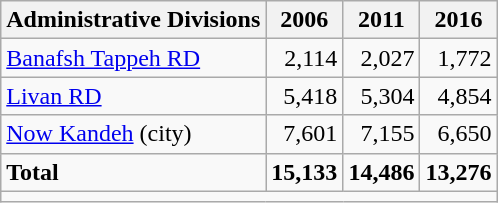<table class="wikitable">
<tr>
<th>Administrative Divisions</th>
<th>2006</th>
<th>2011</th>
<th>2016</th>
</tr>
<tr>
<td><a href='#'>Banafsh Tappeh RD</a></td>
<td style="text-align: right;">2,114</td>
<td style="text-align: right;">2,027</td>
<td style="text-align: right;">1,772</td>
</tr>
<tr>
<td><a href='#'>Livan RD</a></td>
<td style="text-align: right;">5,418</td>
<td style="text-align: right;">5,304</td>
<td style="text-align: right;">4,854</td>
</tr>
<tr>
<td><a href='#'>Now Kandeh</a> (city)</td>
<td style="text-align: right;">7,601</td>
<td style="text-align: right;">7,155</td>
<td style="text-align: right;">6,650</td>
</tr>
<tr>
<td><strong>Total</strong></td>
<td style="text-align: right;"><strong>15,133</strong></td>
<td style="text-align: right;"><strong>14,486</strong></td>
<td style="text-align: right;"><strong>13,276</strong></td>
</tr>
<tr>
<td colspan=4></td>
</tr>
</table>
